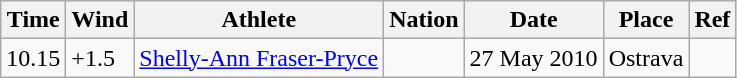<table class="wikitable">
<tr>
<th>Time</th>
<th>Wind</th>
<th>Athlete</th>
<th>Nation</th>
<th>Date</th>
<th>Place</th>
<th>Ref</th>
</tr>
<tr>
<td>10.15</td>
<td>+1.5</td>
<td><a href='#'>Shelly-Ann Fraser-Pryce</a></td>
<td></td>
<td>27 May 2010</td>
<td>Ostrava</td>
<td></td>
</tr>
</table>
